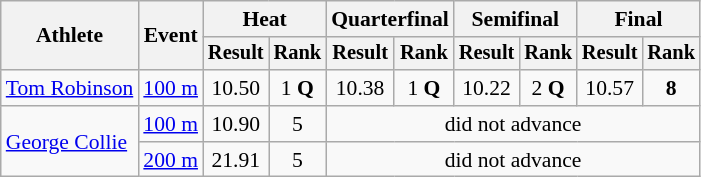<table class="wikitable" style="font-size:90%">
<tr>
<th rowspan="2">Athlete</th>
<th rowspan="2">Event</th>
<th colspan="2">Heat</th>
<th colspan="2">Quarterfinal</th>
<th colspan="2">Semifinal</th>
<th colspan="2">Final</th>
</tr>
<tr style="font-size:95%">
<th>Result</th>
<th>Rank</th>
<th>Result</th>
<th>Rank</th>
<th>Result</th>
<th>Rank</th>
<th>Result</th>
<th>Rank</th>
</tr>
<tr align=center>
<td align=left><a href='#'>Tom Robinson</a></td>
<td align=left><a href='#'>100 m</a></td>
<td>10.50</td>
<td>1 <strong>Q</strong></td>
<td>10.38</td>
<td>1 <strong>Q</strong></td>
<td>10.22</td>
<td>2 <strong>Q</strong></td>
<td>10.57</td>
<td><strong>8</strong></td>
</tr>
<tr align=center>
<td align=left rowspan=2><a href='#'>George Collie</a></td>
<td align=left><a href='#'>100 m</a></td>
<td>10.90</td>
<td>5</td>
<td colspan=6>did not advance</td>
</tr>
<tr align=center>
<td align=left><a href='#'>200 m</a></td>
<td>21.91</td>
<td>5</td>
<td colspan=6>did not advance</td>
</tr>
</table>
